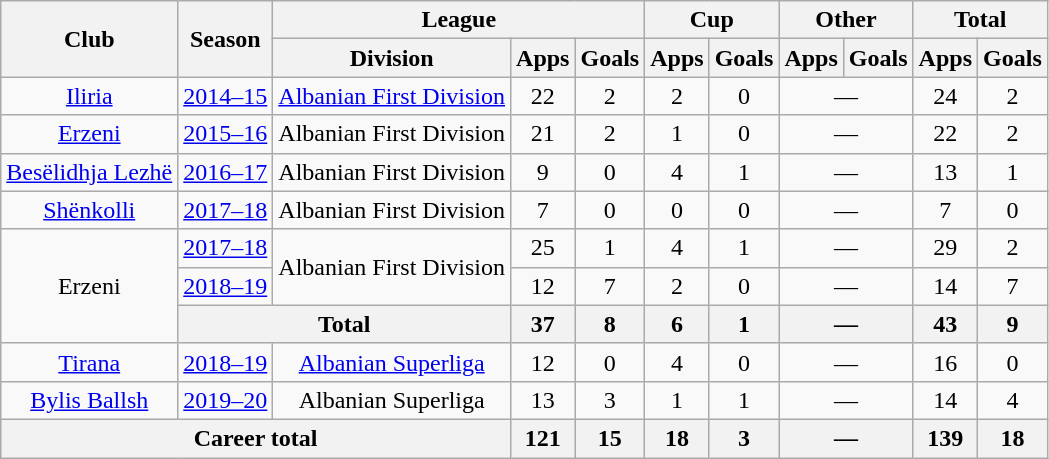<table class="wikitable" style="text-align:center">
<tr>
<th rowspan="2">Club</th>
<th rowspan="2">Season</th>
<th colspan="3">League</th>
<th colspan="2">Cup</th>
<th colspan="2">Other</th>
<th colspan="2">Total</th>
</tr>
<tr>
<th>Division</th>
<th>Apps</th>
<th>Goals</th>
<th>Apps</th>
<th>Goals</th>
<th>Apps</th>
<th>Goals</th>
<th>Apps</th>
<th>Goals</th>
</tr>
<tr>
<td><a href='#'>Iliria</a></td>
<td><a href='#'>2014–15</a></td>
<td><a href='#'>Albanian First Division</a></td>
<td>22</td>
<td>2</td>
<td>2</td>
<td>0</td>
<td colspan="2">—</td>
<td>24</td>
<td>2</td>
</tr>
<tr>
<td><a href='#'>Erzeni</a></td>
<td><a href='#'>2015–16</a></td>
<td>Albanian First Division</td>
<td>21</td>
<td>2</td>
<td>1</td>
<td>0</td>
<td colspan="2">—</td>
<td>22</td>
<td>2</td>
</tr>
<tr>
<td><a href='#'>Besëlidhja Lezhë</a></td>
<td><a href='#'>2016–17</a></td>
<td>Albanian First Division</td>
<td>9</td>
<td>0</td>
<td>4</td>
<td>1</td>
<td colspan="2">—</td>
<td>13</td>
<td>1</td>
</tr>
<tr>
<td><a href='#'>Shënkolli</a></td>
<td><a href='#'>2017–18</a></td>
<td>Albanian First Division</td>
<td>7</td>
<td>0</td>
<td>0</td>
<td>0</td>
<td colspan="2">—</td>
<td>7</td>
<td>0</td>
</tr>
<tr>
<td rowspan="3">Erzeni</td>
<td><a href='#'>2017–18</a></td>
<td rowspan="2">Albanian First Division</td>
<td>25</td>
<td>1</td>
<td>4</td>
<td>1</td>
<td colspan="2">—</td>
<td>29</td>
<td>2</td>
</tr>
<tr>
<td><a href='#'>2018–19</a></td>
<td>12</td>
<td>7</td>
<td>2</td>
<td>0</td>
<td colspan="2">—</td>
<td>14</td>
<td>7</td>
</tr>
<tr>
<th colspan="2">Total</th>
<th>37</th>
<th>8</th>
<th>6</th>
<th>1</th>
<th colspan="2">—</th>
<th>43</th>
<th>9</th>
</tr>
<tr>
<td><a href='#'>Tirana</a></td>
<td><a href='#'>2018–19</a></td>
<td><a href='#'>Albanian Superliga</a></td>
<td>12</td>
<td>0</td>
<td>4</td>
<td>0</td>
<td colspan="2">—</td>
<td>16</td>
<td>0</td>
</tr>
<tr>
<td><a href='#'>Bylis Ballsh</a></td>
<td><a href='#'>2019–20</a></td>
<td>Albanian Superliga</td>
<td>13</td>
<td>3</td>
<td>1</td>
<td>1</td>
<td colspan="2">—</td>
<td>14</td>
<td>4</td>
</tr>
<tr>
<th colspan="3">Career total</th>
<th>121</th>
<th>15</th>
<th>18</th>
<th>3</th>
<th colspan="2">—</th>
<th>139</th>
<th>18</th>
</tr>
</table>
